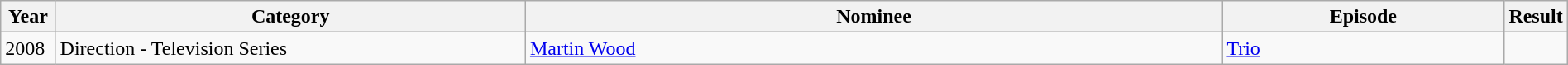<table class="wikitable" | width="100%">
<tr>
<th width="3.5%">Year</th>
<th width="30%">Category</th>
<th>Nominee</th>
<th width="18%">Episode</th>
<th width="3.5%">Result</th>
</tr>
<tr>
<td>2008</td>
<td>Direction - Television Series</td>
<td><a href='#'>Martin Wood</a></td>
<td><a href='#'>Trio</a></td>
<td></td>
</tr>
</table>
